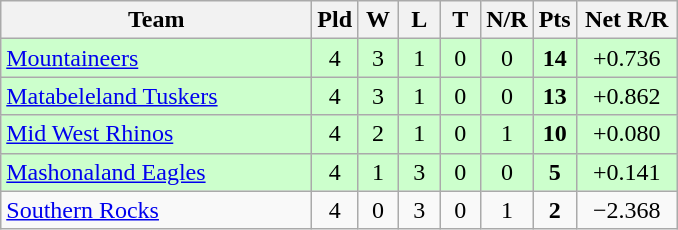<table class="wikitable" style="text-align: center;">
<tr>
<th width=200>Team</th>
<th width=20>Pld</th>
<th width=20>W</th>
<th width=20>L</th>
<th width=20>T</th>
<th width=20>N/R</th>
<th width=20>Pts</th>
<th width=60>Net R/R</th>
</tr>
<tr style="background:#ccffcc;">
<td align=left><a href='#'>Mountaineers</a></td>
<td>4</td>
<td>3</td>
<td>1</td>
<td>0</td>
<td>0</td>
<td><strong>14</strong></td>
<td>+0.736</td>
</tr>
<tr style="background:#ccffcc;">
<td align=left><a href='#'>Matabeleland Tuskers</a></td>
<td>4</td>
<td>3</td>
<td>1</td>
<td>0</td>
<td>0</td>
<td><strong>13</strong></td>
<td>+0.862</td>
</tr>
<tr style="background:#ccffcc;">
<td align=left><a href='#'>Mid West Rhinos</a></td>
<td>4</td>
<td>2</td>
<td>1</td>
<td>0</td>
<td>1</td>
<td><strong>10</strong></td>
<td>+0.080</td>
</tr>
<tr style="background:#ccffcc;">
<td align=left><a href='#'>Mashonaland Eagles</a></td>
<td>4</td>
<td>1</td>
<td>3</td>
<td>0</td>
<td>0</td>
<td><strong>5</strong></td>
<td>+0.141</td>
</tr>
<tr>
<td align=left><a href='#'>Southern Rocks</a></td>
<td>4</td>
<td>0</td>
<td>3</td>
<td>0</td>
<td>1</td>
<td><strong>2</strong></td>
<td>−2.368</td>
</tr>
</table>
